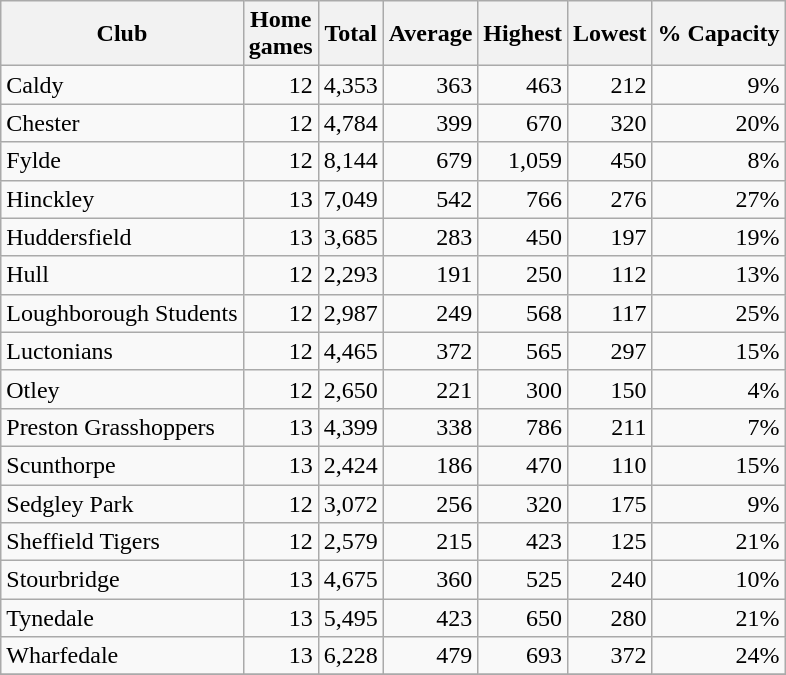<table class="wikitable sortable" style="text-align:right">
<tr>
<th>Club</th>
<th>Home<br>games</th>
<th>Total</th>
<th>Average</th>
<th>Highest</th>
<th>Lowest</th>
<th>% Capacity</th>
</tr>
<tr>
<td style="text-align:left">Caldy</td>
<td>12</td>
<td>4,353</td>
<td>363</td>
<td>463</td>
<td>212</td>
<td>9%</td>
</tr>
<tr>
<td style="text-align:left">Chester</td>
<td>12</td>
<td>4,784</td>
<td>399</td>
<td>670</td>
<td>320</td>
<td>20%</td>
</tr>
<tr>
<td style="text-align:left">Fylde</td>
<td>12</td>
<td>8,144</td>
<td>679</td>
<td>1,059</td>
<td>450</td>
<td>8%</td>
</tr>
<tr>
<td style="text-align:left">Hinckley</td>
<td>13</td>
<td>7,049</td>
<td>542</td>
<td>766</td>
<td>276</td>
<td>27%</td>
</tr>
<tr>
<td style="text-align:left">Huddersfield</td>
<td>13</td>
<td>3,685</td>
<td>283</td>
<td>450</td>
<td>197</td>
<td>19%</td>
</tr>
<tr>
<td style="text-align:left">Hull</td>
<td>12</td>
<td>2,293</td>
<td>191</td>
<td>250</td>
<td>112</td>
<td>13%</td>
</tr>
<tr>
<td style="text-align:left">Loughborough Students</td>
<td>12</td>
<td>2,987</td>
<td>249</td>
<td>568</td>
<td>117</td>
<td>25%</td>
</tr>
<tr>
<td style="text-align:left">Luctonians</td>
<td>12</td>
<td>4,465</td>
<td>372</td>
<td>565</td>
<td>297</td>
<td>15%</td>
</tr>
<tr>
<td style="text-align:left">Otley</td>
<td>12</td>
<td>2,650</td>
<td>221</td>
<td>300</td>
<td>150</td>
<td>4%</td>
</tr>
<tr>
<td style="text-align:left">Preston Grasshoppers</td>
<td>13</td>
<td>4,399</td>
<td>338</td>
<td>786</td>
<td>211</td>
<td>7%</td>
</tr>
<tr>
<td style="text-align:left">Scunthorpe</td>
<td>13</td>
<td>2,424</td>
<td>186</td>
<td>470</td>
<td>110</td>
<td>15%</td>
</tr>
<tr>
<td style="text-align:left">Sedgley Park</td>
<td>12</td>
<td>3,072</td>
<td>256</td>
<td>320</td>
<td>175</td>
<td>9%</td>
</tr>
<tr>
<td style="text-align:left">Sheffield Tigers</td>
<td>12</td>
<td>2,579</td>
<td>215</td>
<td>423</td>
<td>125</td>
<td>21%</td>
</tr>
<tr>
<td style="text-align:left">Stourbridge</td>
<td>13</td>
<td>4,675</td>
<td>360</td>
<td>525</td>
<td>240</td>
<td>10%</td>
</tr>
<tr>
<td style="text-align:left">Tynedale</td>
<td>13</td>
<td>5,495</td>
<td>423</td>
<td>650</td>
<td>280</td>
<td>21%</td>
</tr>
<tr>
<td style="text-align:left">Wharfedale</td>
<td>13</td>
<td>6,228</td>
<td>479</td>
<td>693</td>
<td>372</td>
<td>24%</td>
</tr>
<tr>
</tr>
</table>
